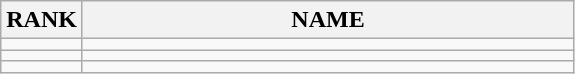<table class="wikitable">
<tr>
<th>RANK</th>
<th style="width: 20em">NAME</th>
</tr>
<tr>
<td align="center"></td>
<td></td>
</tr>
<tr>
<td align="center"></td>
<td></td>
</tr>
<tr>
<td align="center"></td>
<td></td>
</tr>
</table>
